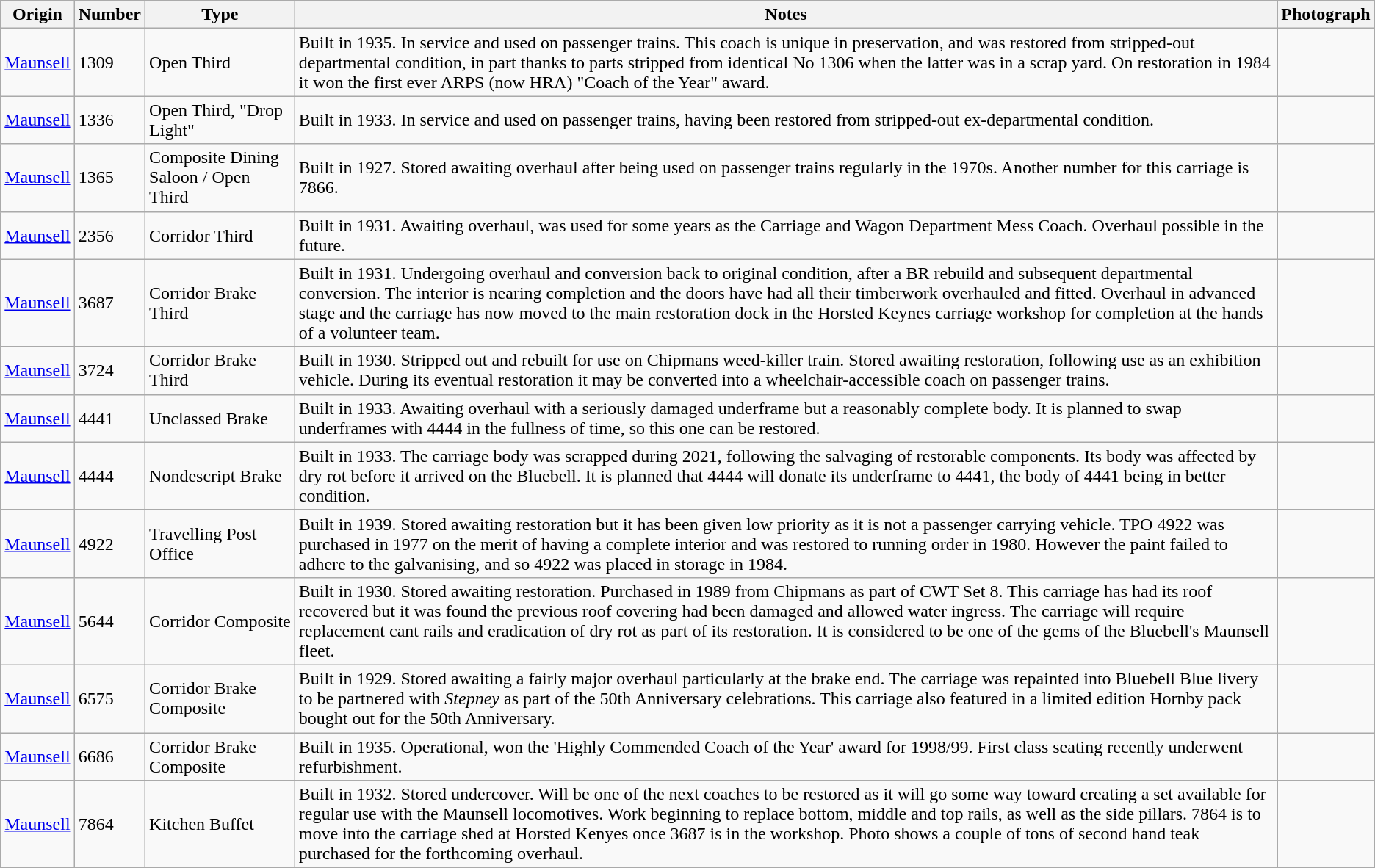<table class="wikitable">
<tr>
<th>Origin</th>
<th>Number</th>
<th>Type</th>
<th>Notes</th>
<th>Photograph</th>
</tr>
<tr>
<td><a href='#'>Maunsell</a></td>
<td>1309</td>
<td>Open Third</td>
<td>Built in 1935. In service and used on passenger trains. This coach is unique in preservation, and was restored from stripped-out departmental condition, in part thanks to parts stripped from identical No 1306 when the latter was in a scrap yard. On restoration in 1984 it won the first ever ARPS (now HRA) "Coach of the Year" award.</td>
<td></td>
</tr>
<tr>
<td><a href='#'>Maunsell</a></td>
<td>1336</td>
<td>Open Third, "Drop Light"</td>
<td>Built in 1933. In service and used on passenger trains, having been restored from stripped-out ex-departmental condition.</td>
<td></td>
</tr>
<tr>
<td><a href='#'>Maunsell</a></td>
<td>1365</td>
<td>Composite Dining Saloon / Open Third</td>
<td>Built in 1927. Stored awaiting overhaul after being used on passenger trains regularly in the 1970s. Another number for this carriage is 7866.</td>
<td></td>
</tr>
<tr>
<td><a href='#'>Maunsell</a></td>
<td>2356</td>
<td>Corridor Third</td>
<td>Built in 1931. Awaiting overhaul, was used for some years as the Carriage and Wagon Department Mess Coach. Overhaul possible in the future.</td>
<td></td>
</tr>
<tr>
<td><a href='#'>Maunsell</a></td>
<td>3687</td>
<td>Corridor Brake Third</td>
<td>Built in 1931. Undergoing overhaul and conversion back to original condition, after a BR rebuild and subsequent departmental conversion. The interior is nearing completion and the doors have had all their timberwork overhauled and fitted. Overhaul in advanced stage and the carriage has now moved to the main restoration dock in the Horsted Keynes carriage workshop for completion at the hands of a volunteer team.</td>
<td></td>
</tr>
<tr>
<td><a href='#'>Maunsell</a></td>
<td>3724</td>
<td>Corridor Brake Third</td>
<td>Built in 1930. Stripped out and rebuilt for use on Chipmans weed-killer train. Stored awaiting restoration, following use as an exhibition vehicle. During its eventual restoration it may be converted into a wheelchair-accessible coach on passenger trains.</td>
<td></td>
</tr>
<tr>
<td><a href='#'>Maunsell</a></td>
<td>4441</td>
<td>Unclassed Brake</td>
<td>Built in 1933. Awaiting overhaul with a seriously damaged underframe but a reasonably complete body. It is planned to swap underframes with 4444 in the fullness of time, so this one can be restored.</td>
<td></td>
</tr>
<tr>
<td><a href='#'>Maunsell</a></td>
<td>4444</td>
<td>Nondescript Brake</td>
<td>Built in 1933. The carriage body was scrapped during 2021, following the salvaging of restorable components. Its body was affected by dry rot before it arrived on the Bluebell. It is planned that 4444 will donate its underframe to 4441, the body of 4441 being in better condition.</td>
<td></td>
</tr>
<tr>
<td><a href='#'>Maunsell</a></td>
<td>4922</td>
<td>Travelling Post Office</td>
<td>Built in 1939. Stored awaiting restoration but it has been given low priority as it is not a passenger carrying vehicle. TPO 4922 was purchased in 1977 on the merit of having a complete interior and was restored to running order in 1980. However the paint failed to adhere to the galvanising, and so 4922 was placed in storage in 1984.</td>
<td></td>
</tr>
<tr>
<td><a href='#'>Maunsell</a></td>
<td>5644</td>
<td>Corridor Composite</td>
<td>Built in 1930. Stored awaiting restoration. Purchased in 1989 from Chipmans as part of CWT Set 8. This carriage has had its roof recovered but it was found the previous roof covering had been damaged and allowed water ingress. The carriage will require replacement cant rails and eradication of dry rot as part of its restoration. It is considered to be one of the gems of the Bluebell's Maunsell fleet.</td>
<td></td>
</tr>
<tr>
<td><a href='#'>Maunsell</a></td>
<td>6575</td>
<td>Corridor Brake Composite</td>
<td>Built in 1929. Stored awaiting a fairly major overhaul particularly at the brake end. The carriage was repainted into Bluebell Blue livery to be partnered with <em>Stepney</em> as part of the 50th Anniversary celebrations. This carriage also featured in a limited edition Hornby pack bought out for the 50th Anniversary.</td>
<td></td>
</tr>
<tr>
<td><a href='#'>Maunsell</a></td>
<td>6686</td>
<td>Corridor Brake Composite</td>
<td>Built in 1935. Operational, won the 'Highly Commended Coach of the Year' award for 1998/99. First class seating recently underwent refurbishment.</td>
<td></td>
</tr>
<tr>
<td><a href='#'>Maunsell</a></td>
<td>7864</td>
<td>Kitchen Buffet</td>
<td>Built in 1932. Stored undercover. Will be one of the next coaches to be restored as it will go some way toward creating a set available for regular use with the Maunsell locomotives. Work beginning to replace bottom, middle and top rails, as well as the side pillars. 7864 is to move into the carriage shed at Horsted Kenyes once 3687 is in the workshop. Photo shows a couple of tons of second hand teak purchased for the forthcoming overhaul.</td>
<td></td>
</tr>
</table>
